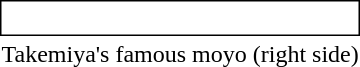<table style="margin:1em;">
<tr>
<td style="border: solid thin; padding: 2px;"><br></td>
</tr>
<tr>
<td style="text-align:center">Takemiya's famous moyo (right side)</td>
</tr>
</table>
